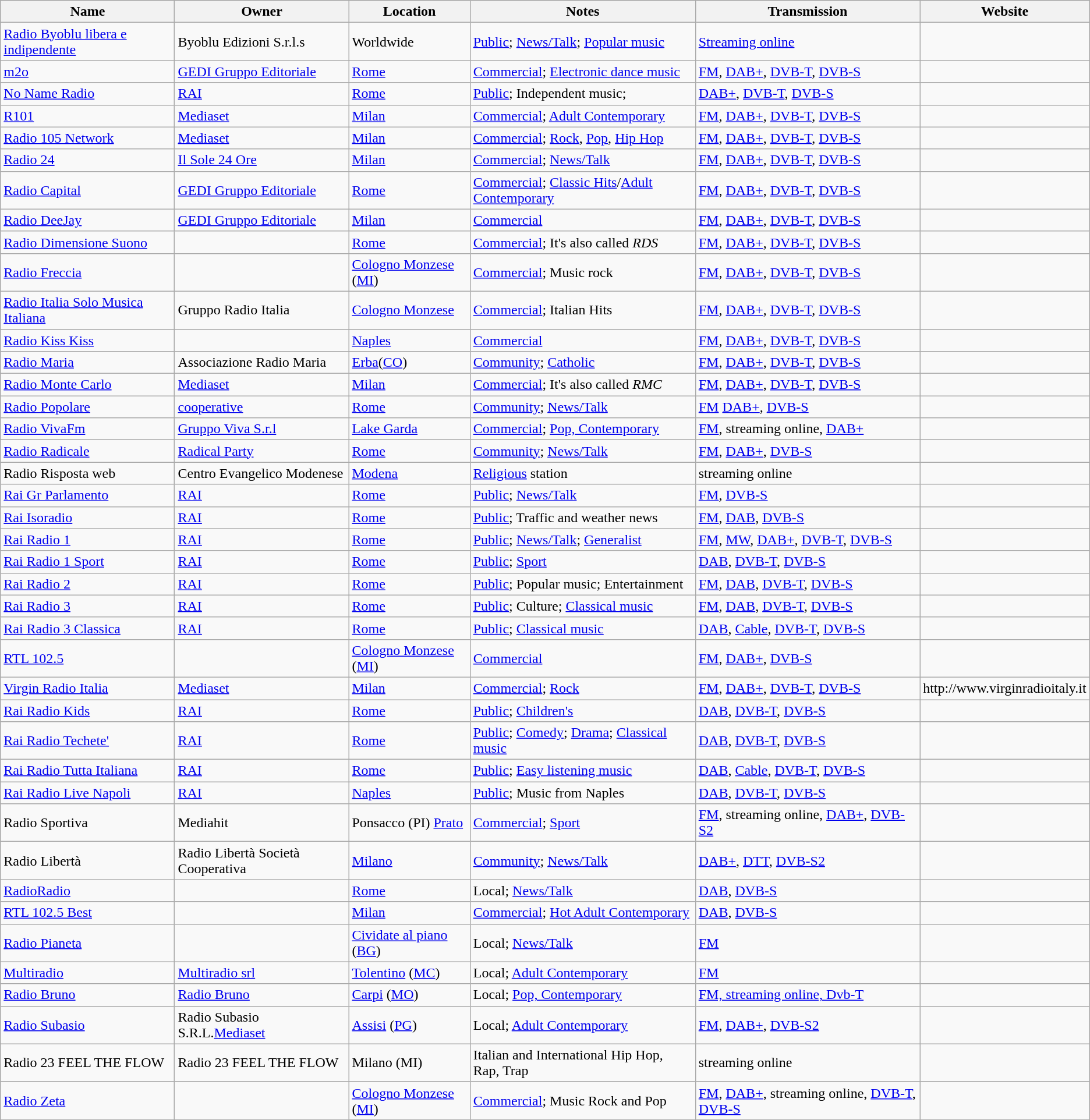<table class="wikitable">
<tr>
<th>Name</th>
<th>Owner</th>
<th>Location</th>
<th>Notes</th>
<th>Transmission</th>
<th>Website</th>
</tr>
<tr>
<td><a href='#'>Radio Byoblu libera e indipendente</a></td>
<td>Byoblu Edizioni S.r.l.s</td>
<td>Worldwide</td>
<td><a href='#'>Public</a>; <a href='#'>News/Talk</a>; <a href='#'>Popular music</a></td>
<td><a href='#'>Streaming online</a></td>
<td></td>
</tr>
<tr>
<td><a href='#'>m2o</a></td>
<td><a href='#'>GEDI Gruppo Editoriale</a></td>
<td><a href='#'>Rome</a></td>
<td><a href='#'>Commercial</a>; <a href='#'>Electronic dance music</a></td>
<td><a href='#'>FM</a>, <a href='#'>DAB+</a>, <a href='#'>DVB-T</a>, <a href='#'>DVB-S</a></td>
<td></td>
</tr>
<tr>
<td><a href='#'>No Name Radio</a></td>
<td><a href='#'>RAI</a></td>
<td><a href='#'>Rome</a></td>
<td><a href='#'>Public</a>; Independent music;</td>
<td><a href='#'>DAB+</a>, <a href='#'>DVB-T</a>, <a href='#'>DVB-S</a></td>
<td></td>
</tr>
<tr>
<td><a href='#'>R101</a></td>
<td><a href='#'>Mediaset</a></td>
<td><a href='#'>Milan</a></td>
<td><a href='#'>Commercial</a>; <a href='#'>Adult Contemporary</a></td>
<td><a href='#'>FM</a>, <a href='#'>DAB+</a>, <a href='#'>DVB-T</a>, <a href='#'>DVB-S</a></td>
<td></td>
</tr>
<tr>
<td><a href='#'>Radio 105 Network</a></td>
<td><a href='#'>Mediaset</a></td>
<td><a href='#'>Milan</a></td>
<td><a href='#'>Commercial</a>; <a href='#'>Rock</a>, <a href='#'>Pop</a>, <a href='#'>Hip Hop</a></td>
<td><a href='#'>FM</a>, <a href='#'>DAB+</a>, <a href='#'>DVB-T</a>, <a href='#'>DVB-S</a></td>
<td></td>
</tr>
<tr>
<td><a href='#'>Radio 24</a></td>
<td><a href='#'>Il Sole 24 Ore</a></td>
<td><a href='#'>Milan</a></td>
<td><a href='#'>Commercial</a>; <a href='#'>News/Talk</a></td>
<td><a href='#'>FM</a>, <a href='#'>DAB+</a>, <a href='#'>DVB-T</a>, <a href='#'>DVB-S</a></td>
<td></td>
</tr>
<tr>
<td><a href='#'>Radio Capital</a></td>
<td><a href='#'>GEDI Gruppo Editoriale</a></td>
<td><a href='#'>Rome</a></td>
<td><a href='#'>Commercial</a>; <a href='#'>Classic Hits</a>/<a href='#'>Adult Contemporary</a></td>
<td><a href='#'>FM</a>, <a href='#'>DAB+</a>, <a href='#'>DVB-T</a>, <a href='#'>DVB-S</a></td>
<td></td>
</tr>
<tr>
<td><a href='#'>Radio DeeJay</a></td>
<td><a href='#'>GEDI Gruppo Editoriale</a></td>
<td><a href='#'>Milan</a></td>
<td><a href='#'>Commercial</a></td>
<td><a href='#'>FM</a>, <a href='#'>DAB+</a>, <a href='#'>DVB-T</a>, <a href='#'>DVB-S</a></td>
<td></td>
</tr>
<tr>
<td><a href='#'>Radio Dimensione Suono</a></td>
<td></td>
<td><a href='#'>Rome</a></td>
<td><a href='#'>Commercial</a>; It's also called <em>RDS</em></td>
<td><a href='#'>FM</a>, <a href='#'>DAB+</a>, <a href='#'>DVB-T</a>, <a href='#'>DVB-S</a></td>
<td></td>
</tr>
<tr>
<td><a href='#'>Radio Freccia</a></td>
<td></td>
<td><a href='#'>Cologno Monzese</a> (<a href='#'>MI</a>)</td>
<td><a href='#'>Commercial</a>; Music rock</td>
<td><a href='#'>FM</a>, <a href='#'>DAB+</a>, <a href='#'>DVB-T</a>, <a href='#'>DVB-S</a></td>
<td></td>
</tr>
<tr>
<td><a href='#'>Radio Italia Solo Musica Italiana</a></td>
<td>Gruppo Radio Italia</td>
<td><a href='#'>Cologno Monzese</a></td>
<td><a href='#'>Commercial</a>; Italian Hits</td>
<td><a href='#'>FM</a>, <a href='#'>DAB+</a>, <a href='#'>DVB-T</a>, <a href='#'>DVB-S</a></td>
<td></td>
</tr>
<tr>
<td><a href='#'>Radio Kiss Kiss</a></td>
<td></td>
<td><a href='#'>Naples</a></td>
<td><a href='#'>Commercial</a></td>
<td><a href='#'>FM</a>,  <a href='#'>DAB+</a>, <a href='#'>DVB-T</a>, <a href='#'>DVB-S</a></td>
<td></td>
</tr>
<tr>
<td><a href='#'>Radio Maria</a></td>
<td>Associazione Radio Maria</td>
<td><a href='#'>Erba</a>(<a href='#'>CO</a>)</td>
<td><a href='#'>Community</a>; <a href='#'>Catholic</a></td>
<td><a href='#'>FM</a>, <a href='#'>DAB+</a>, <a href='#'>DVB-T</a>, <a href='#'>DVB-S</a></td>
<td></td>
</tr>
<tr>
<td><a href='#'>Radio Monte Carlo</a></td>
<td><a href='#'>Mediaset</a></td>
<td><a href='#'>Milan</a></td>
<td><a href='#'>Commercial</a>; It's also called <em>RMC</em></td>
<td><a href='#'>FM</a>, <a href='#'>DAB+</a>, <a href='#'>DVB-T</a>, <a href='#'>DVB-S</a></td>
<td></td>
</tr>
<tr>
<td><a href='#'>Radio Popolare</a></td>
<td><a href='#'>cooperative</a></td>
<td><a href='#'>Rome</a></td>
<td><a href='#'>Community</a>; <a href='#'>News/Talk</a></td>
<td><a href='#'>FM</a> <a href='#'>DAB+</a>, <a href='#'>DVB-S</a></td>
<td></td>
</tr>
<tr>
<td><a href='#'>Radio VivaFm</a></td>
<td><a href='#'>Gruppo Viva S.r.l</a></td>
<td><a href='#'>Lake Garda</a></td>
<td><a href='#'>Commercial</a>; <a href='#'>Pop, Contemporary</a></td>
<td><a href='#'>FM</a>,  streaming online, <a href='#'>DAB+</a></td>
<td></td>
</tr>
<tr>
<td><a href='#'>Radio Radicale</a></td>
<td><a href='#'>Radical Party</a></td>
<td><a href='#'>Rome</a></td>
<td><a href='#'>Community</a>; <a href='#'>News/Talk</a></td>
<td><a href='#'>FM</a>, <a href='#'>DAB+</a>, <a href='#'>DVB-S</a></td>
<td></td>
</tr>
<tr>
<td>Radio Risposta web</td>
<td>Centro Evangelico Modenese</td>
<td><a href='#'>Modena</a></td>
<td><a href='#'>Religious</a> station</td>
<td>streaming online</td>
<td></td>
</tr>
<tr>
<td><a href='#'>Rai Gr Parlamento</a></td>
<td><a href='#'>RAI</a></td>
<td><a href='#'>Rome</a></td>
<td><a href='#'>Public</a>; <a href='#'>News/Talk</a></td>
<td><a href='#'>FM</a>, <a href='#'>DVB-S</a></td>
<td></td>
</tr>
<tr>
<td><a href='#'>Rai Isoradio</a></td>
<td><a href='#'>RAI</a></td>
<td><a href='#'>Rome</a></td>
<td><a href='#'>Public</a>; Traffic and weather news</td>
<td><a href='#'>FM</a>, <a href='#'>DAB</a>, <a href='#'>DVB-S</a></td>
<td></td>
</tr>
<tr>
<td><a href='#'>Rai Radio 1</a></td>
<td><a href='#'>RAI</a></td>
<td><a href='#'>Rome</a></td>
<td><a href='#'>Public</a>; <a href='#'>News/Talk</a>; <a href='#'>Generalist</a></td>
<td><a href='#'>FM</a>, <a href='#'>MW</a>, <a href='#'>DAB+</a>, <a href='#'>DVB-T</a>, <a href='#'>DVB-S</a></td>
<td></td>
</tr>
<tr>
<td><a href='#'>Rai Radio 1 Sport</a></td>
<td><a href='#'>RAI</a></td>
<td><a href='#'>Rome</a></td>
<td><a href='#'>Public</a>; <a href='#'>Sport</a></td>
<td><a href='#'>DAB</a>, <a href='#'>DVB-T</a>, <a href='#'>DVB-S</a></td>
<td></td>
</tr>
<tr>
<td><a href='#'>Rai Radio 2</a></td>
<td><a href='#'>RAI</a></td>
<td><a href='#'>Rome</a></td>
<td><a href='#'>Public</a>; Popular music; Entertainment</td>
<td><a href='#'>FM</a>, <a href='#'>DAB</a>, <a href='#'>DVB-T</a>, <a href='#'>DVB-S</a></td>
<td></td>
</tr>
<tr>
<td><a href='#'>Rai Radio 3</a></td>
<td><a href='#'>RAI</a></td>
<td><a href='#'>Rome</a></td>
<td><a href='#'>Public</a>; Culture; <a href='#'>Classical music</a></td>
<td><a href='#'>FM</a>,  <a href='#'>DAB</a>, <a href='#'>DVB-T</a>, <a href='#'>DVB-S</a></td>
<td></td>
</tr>
<tr>
<td><a href='#'>Rai Radio 3 Classica</a></td>
<td><a href='#'>RAI</a></td>
<td><a href='#'>Rome</a></td>
<td><a href='#'>Public</a>; <a href='#'>Classical music</a></td>
<td><a href='#'>DAB</a>, <a href='#'>Cable</a>, <a href='#'>DVB-T</a>, <a href='#'>DVB-S</a></td>
<td></td>
</tr>
<tr>
<td><a href='#'>RTL 102.5</a></td>
<td></td>
<td><a href='#'>Cologno Monzese</a> (<a href='#'>MI</a>)</td>
<td><a href='#'>Commercial</a></td>
<td><a href='#'>FM</a>, <a href='#'>DAB+</a>, <a href='#'>DVB-S</a></td>
<td></td>
</tr>
<tr>
<td><a href='#'>Virgin Radio Italia</a></td>
<td><a href='#'>Mediaset</a></td>
<td><a href='#'>Milan</a></td>
<td><a href='#'>Commercial</a>; <a href='#'>Rock</a></td>
<td><a href='#'>FM</a>, <a href='#'>DAB+</a>, <a href='#'>DVB-T</a>, <a href='#'>DVB-S</a></td>
<td>http://www.virginradioitaly.it</td>
</tr>
<tr>
<td><a href='#'>Rai Radio Kids</a></td>
<td><a href='#'>RAI</a></td>
<td><a href='#'>Rome</a></td>
<td><a href='#'>Public</a>; <a href='#'>Children's</a></td>
<td><a href='#'>DAB</a>, <a href='#'>DVB-T</a>, <a href='#'>DVB-S</a></td>
<td></td>
</tr>
<tr>
<td><a href='#'>Rai Radio Techete'</a></td>
<td><a href='#'>RAI</a></td>
<td><a href='#'>Rome</a></td>
<td><a href='#'>Public</a>; <a href='#'>Comedy</a>; <a href='#'>Drama</a>; <a href='#'>Classical music</a></td>
<td><a href='#'>DAB</a>, <a href='#'>DVB-T</a>, <a href='#'>DVB-S</a></td>
<td></td>
</tr>
<tr>
<td><a href='#'>Rai Radio Tutta Italiana</a></td>
<td><a href='#'>RAI</a></td>
<td><a href='#'>Rome</a></td>
<td><a href='#'>Public</a>; <a href='#'>Easy listening music</a></td>
<td><a href='#'>DAB</a>, <a href='#'>Cable</a>, <a href='#'>DVB-T</a>, <a href='#'>DVB-S</a></td>
<td></td>
</tr>
<tr>
<td><a href='#'>Rai Radio Live Napoli</a></td>
<td><a href='#'>RAI</a></td>
<td><a href='#'>Naples</a></td>
<td><a href='#'>Public</a>; Music from Naples</td>
<td><a href='#'>DAB</a>, <a href='#'>DVB-T</a>, <a href='#'>DVB-S</a></td>
<td></td>
</tr>
<tr>
<td>Radio Sportiva</td>
<td>Mediahit</td>
<td>Ponsacco (PI)  <a href='#'>Prato</a></td>
<td><a href='#'>Commercial</a>; <a href='#'>Sport</a></td>
<td><a href='#'>FM</a>, streaming online, <a href='#'>DAB+</a>, <a href='#'>DVB-S2</a></td>
<td></td>
</tr>
<tr>
<td>Radio Libertà</td>
<td>Radio Libertà Società Cooperativa</td>
<td><a href='#'>Milano</a></td>
<td><a href='#'>Community</a>; <a href='#'>News/Talk</a></td>
<td><a href='#'>DAB+</a>, <a href='#'>DTT</a>, <a href='#'>DVB-S2</a></td>
<td></td>
</tr>
<tr>
<td><a href='#'>RadioRadio</a></td>
<td></td>
<td><a href='#'>Rome</a></td>
<td>Local; <a href='#'>News/Talk</a></td>
<td><a href='#'>DAB</a>, <a href='#'>DVB-S</a></td>
<td></td>
</tr>
<tr>
<td><a href='#'>RTL 102.5 Best</a></td>
<td></td>
<td><a href='#'>Milan</a></td>
<td><a href='#'>Commercial</a>; <a href='#'>Hot Adult Contemporary</a></td>
<td><a href='#'>DAB</a>, <a href='#'>DVB-S</a></td>
<td></td>
</tr>
<tr>
<td><a href='#'>Radio Pianeta</a></td>
<td></td>
<td><a href='#'>Cividate al piano</a> (<a href='#'>BG</a>)</td>
<td>Local; <a href='#'>News/Talk</a></td>
<td><a href='#'>FM</a></td>
<td></td>
</tr>
<tr>
<td><a href='#'>Multiradio</a></td>
<td><a href='#'>Multiradio srl</a></td>
<td><a href='#'>Tolentino</a> (<a href='#'>MC</a>)</td>
<td>Local; <a href='#'>Adult Contemporary</a></td>
<td><a href='#'>FM</a></td>
<td></td>
</tr>
<tr>
<td><a href='#'>Radio Bruno</a></td>
<td><a href='#'>Radio Bruno</a></td>
<td><a href='#'>Carpi</a> (<a href='#'>MO</a>)</td>
<td>Local; <a href='#'>Pop, Contemporary</a></td>
<td><a href='#'>FM, streaming online, Dvb-T</a></td>
<td></td>
</tr>
<tr>
<td><a href='#'>Radio Subasio</a></td>
<td>Radio Subasio S.R.L.<a href='#'>Mediaset</a></td>
<td><a href='#'>Assisi</a> (<a href='#'>PG</a>)</td>
<td>Local; <a href='#'>Adult Contemporary</a></td>
<td><a href='#'>FM</a>, <a href='#'>DAB+</a>, <a href='#'>DVB-S2</a></td>
<td></td>
</tr>
<tr>
<td>Radio 23 FEEL THE FLOW</td>
<td>Radio 23 FEEL THE FLOW</td>
<td>Milano (MI)</td>
<td>Italian and International Hip Hop, Rap, Trap</td>
<td>streaming online</td>
<td></td>
</tr>
<tr>
<td><a href='#'>Radio Zeta</a></td>
<td></td>
<td><a href='#'>Cologno Monzese</a> (<a href='#'>MI</a>)</td>
<td><a href='#'>Commercial</a>; Music Rock and Pop</td>
<td><a href='#'>FM</a>, <a href='#'>DAB+</a>, streaming online,  <a href='#'>DVB-T</a>, <a href='#'>DVB-S</a></td>
<td></td>
</tr>
</table>
